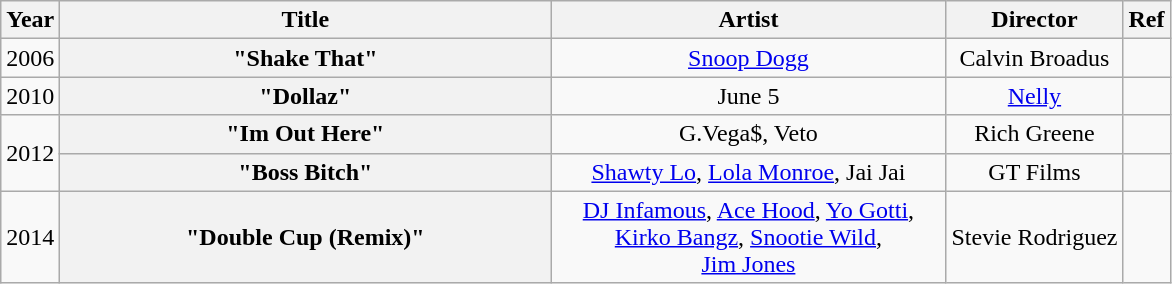<table class="wikitable plainrowheaders" style="text-align:center;">
<tr>
<th scope="col">Year</th>
<th scope="col" style="width:20em;">Title</th>
<th scope="col" style="width:16em;">Artist</th>
<th scope="col">Director</th>
<th scope="col">Ref</th>
</tr>
<tr>
<td>2006</td>
<th scope="row">"Shake That"</th>
<td><a href='#'>Snoop Dogg</a></td>
<td>Calvin Broadus</td>
<td></td>
</tr>
<tr>
<td>2010</td>
<th scope="row">"Dollaz"</th>
<td>June 5</td>
<td><a href='#'>Nelly</a></td>
<td></td>
</tr>
<tr>
<td rowspan="2">2012</td>
<th scope="row">"Im Out Here"</th>
<td>G.Vega$, Veto</td>
<td>Rich Greene</td>
<td></td>
</tr>
<tr>
<th scope="row">"Boss Bitch"</th>
<td><a href='#'>Shawty Lo</a>, <a href='#'>Lola Monroe</a>, Jai Jai</td>
<td>GT Films</td>
<td></td>
</tr>
<tr>
<td>2014</td>
<th scope="row">"Double Cup (Remix)"</th>
<td><a href='#'>DJ Infamous</a>, <a href='#'>Ace Hood</a>, <a href='#'>Yo Gotti</a>, <a href='#'>Kirko Bangz</a>, <a href='#'>Snootie Wild</a>,<br><a href='#'>Jim Jones</a></td>
<td>Stevie Rodriguez</td>
<td></td>
</tr>
</table>
